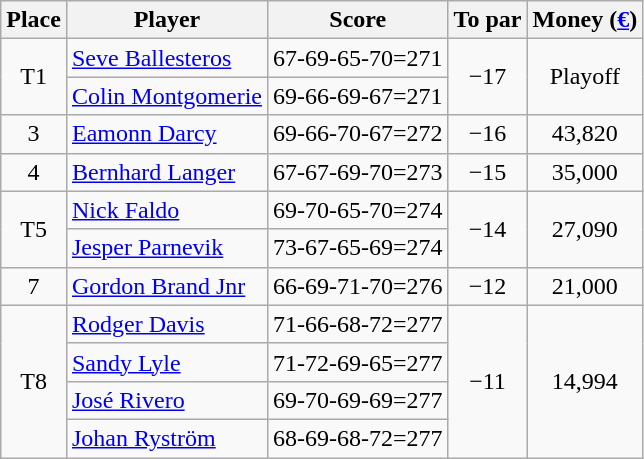<table class="wikitable">
<tr>
<th>Place</th>
<th>Player</th>
<th>Score</th>
<th>To par</th>
<th>Money (<a href='#'>€</a>)</th>
</tr>
<tr>
<td rowspan="2" align=center>T1</td>
<td> <a href='#'>Seve Ballesteros</a></td>
<td align=center>67-69-65-70=271</td>
<td rowspan="2" align=center>−17</td>
<td rowspan=2 align=center>Playoff</td>
</tr>
<tr>
<td> <a href='#'>Colin Montgomerie</a></td>
<td align=center>69-66-69-67=271</td>
</tr>
<tr>
<td align=center>3</td>
<td> <a href='#'>Eamonn Darcy</a></td>
<td align=center>69-66-70-67=272</td>
<td align=center>−16</td>
<td align=center>43,820</td>
</tr>
<tr>
<td align=center>4</td>
<td> <a href='#'>Bernhard Langer</a></td>
<td align=center>67-67-69-70=273</td>
<td align=center>−15</td>
<td align=center>35,000</td>
</tr>
<tr>
<td rowspan="2" align=center>T5</td>
<td> <a href='#'>Nick Faldo</a></td>
<td align=center>69-70-65-70=274</td>
<td rowspan="2" align=center>−14</td>
<td rowspan=2 align=center>27,090</td>
</tr>
<tr>
<td> <a href='#'>Jesper Parnevik</a></td>
<td align=center>73-67-65-69=274</td>
</tr>
<tr>
<td align=center>7</td>
<td> <a href='#'>Gordon Brand Jnr</a></td>
<td align=center>66-69-71-70=276</td>
<td align=center>−12</td>
<td align=center>21,000</td>
</tr>
<tr>
<td rowspan="4" align=center>T8</td>
<td> <a href='#'>Rodger Davis</a></td>
<td align=center>71-66-68-72=277</td>
<td rowspan="4" align=center>−11</td>
<td rowspan=4 align=center>14,994</td>
</tr>
<tr>
<td> <a href='#'>Sandy Lyle</a></td>
<td align=center>71-72-69-65=277</td>
</tr>
<tr>
<td> <a href='#'>José Rivero</a></td>
<td align=center>69-70-69-69=277</td>
</tr>
<tr>
<td> <a href='#'>Johan Ryström</a></td>
<td align=center>68-69-68-72=277</td>
</tr>
</table>
